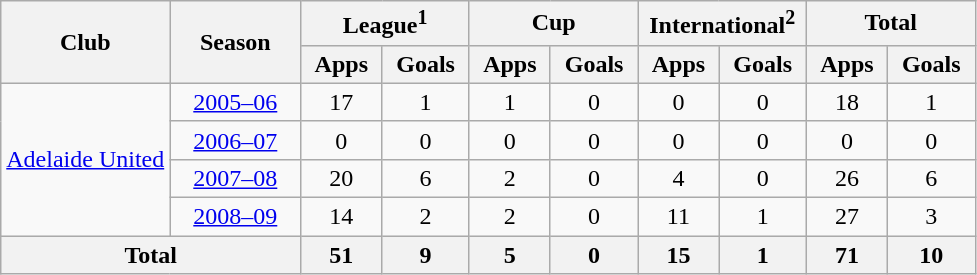<table class="wikitable" style="text-align: center;">
<tr>
<th rowspan="2">Club</th>
<th rowspan="2" width="80">Season</th>
<th colspan="2" width="105">League<sup>1</sup></th>
<th colspan="2" width="105">Cup</th>
<th colspan="2" width="105">International<sup>2</sup></th>
<th colspan="2" width="105">Total</th>
</tr>
<tr>
<th>Apps</th>
<th>Goals</th>
<th>Apps</th>
<th>Goals</th>
<th>Apps</th>
<th>Goals</th>
<th>Apps</th>
<th>Goals</th>
</tr>
<tr>
<td rowspan="4" valign="center"><a href='#'>Adelaide United</a></td>
<td><a href='#'>2005–06</a></td>
<td>17</td>
<td>1</td>
<td>1</td>
<td>0</td>
<td>0</td>
<td>0</td>
<td>18</td>
<td>1</td>
</tr>
<tr>
<td><a href='#'>2006–07</a></td>
<td>0</td>
<td>0</td>
<td>0</td>
<td>0</td>
<td>0</td>
<td>0</td>
<td>0</td>
<td>0</td>
</tr>
<tr>
<td><a href='#'>2007–08</a></td>
<td>20</td>
<td>6</td>
<td>2</td>
<td>0</td>
<td>4</td>
<td>0</td>
<td>26</td>
<td>6</td>
</tr>
<tr>
<td><a href='#'>2008–09</a></td>
<td>14</td>
<td>2</td>
<td>2</td>
<td>0</td>
<td>11</td>
<td>1</td>
<td>27</td>
<td>3</td>
</tr>
<tr>
<th colspan="2">Total</th>
<th>51</th>
<th>9</th>
<th>5</th>
<th>0</th>
<th>15</th>
<th>1</th>
<th>71</th>
<th>10</th>
</tr>
</table>
